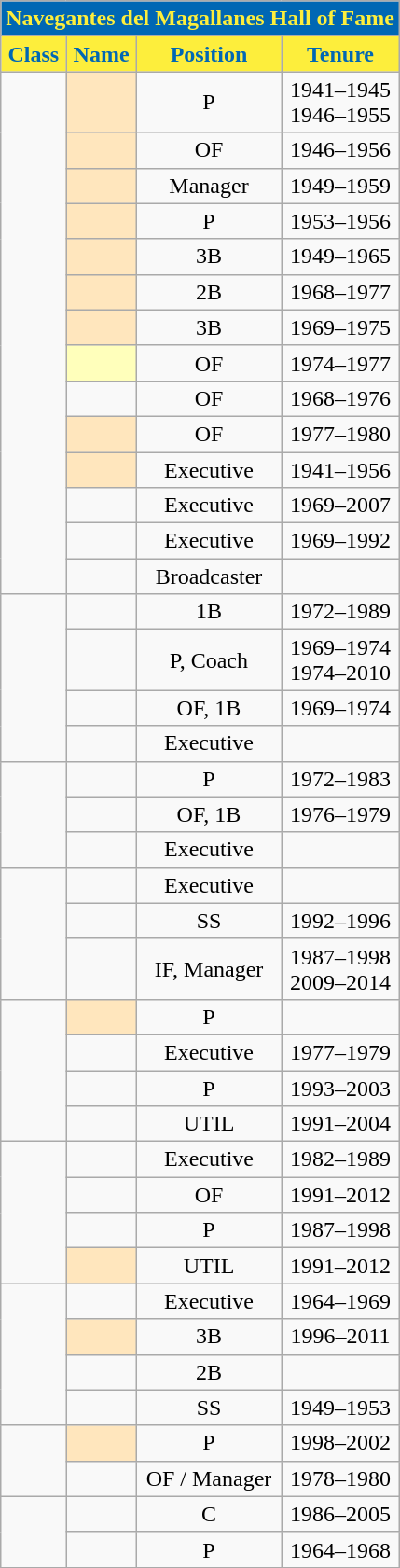<table class="wikitable sortable" style="text-align:center">
<tr>
<th colspan="5" style="background-color:#0067B4; color:#FDEE3C;"><strong>Navegantes del Magallanes Hall of Fame</strong></th>
</tr>
<tr>
<th scope="col" style="background-color:#FDEE3C; color:#0067B4;">Class</th>
<th scope="col" style="background-color:#FDEE3C; color:#0067B4;">Name</th>
<th scope="col" style="background-color:#FDEE3C; color:#0067B4;">Position</th>
<th scope="col" style="background-color:#FDEE3C; color:#0067B4;">Tenure</th>
</tr>
<tr>
<td rowspan="14"></td>
<td style="background:#FFE6BD;"><sup></sup></td>
<td>P</td>
<td>1941–1945 <br>1946–1955 </td>
</tr>
<tr>
<td style="background:#FFE6BD;"><sup></sup></td>
<td>OF</td>
<td>1946–1956</td>
</tr>
<tr>
<td style="background:#FFE6BD;"><sup></sup></td>
<td>Manager</td>
<td>1949–1959</td>
</tr>
<tr>
<td style="background:#FFE6BD;"><sup></sup></td>
<td>P</td>
<td>1953–1956</td>
</tr>
<tr>
<td style="background:#FFE6BD;"><sup></sup></td>
<td>3B</td>
<td>1949–1965</td>
</tr>
<tr>
<td style="background:#FFE6BD;"><sup></sup></td>
<td>2B</td>
<td>1968–1977</td>
</tr>
<tr>
<td style="background:#FFE6BD;"><sup></sup></td>
<td>3B</td>
<td>1969–1975</td>
</tr>
<tr>
<td style="background:#ffb;"><strong></strong></td>
<td>OF</td>
<td>1974–1977</td>
</tr>
<tr>
<td></td>
<td>OF</td>
<td>1968–1976</td>
</tr>
<tr>
<td style="background:#FFE6BD;"><sup></sup></td>
<td>OF</td>
<td>1977–1980</td>
</tr>
<tr>
<td style="background:#FFE6BD;"><sup></sup></td>
<td>Executive</td>
<td>1941–1956</td>
</tr>
<tr>
<td></td>
<td>Executive</td>
<td>1969–2007</td>
</tr>
<tr>
<td></td>
<td>Executive</td>
<td>1969–1992</td>
</tr>
<tr>
<td></td>
<td>Broadcaster</td>
<td></td>
</tr>
<tr>
<td rowspan="4"></td>
<td></td>
<td>1B</td>
<td>1972–1989</td>
</tr>
<tr>
<td></td>
<td>P, Coach</td>
<td>1969–1974 <br>1974–2010 </td>
</tr>
<tr>
<td></td>
<td>OF, 1B</td>
<td>1969–1974</td>
</tr>
<tr>
<td></td>
<td>Executive</td>
<td></td>
</tr>
<tr>
<td rowspan="3"></td>
<td></td>
<td>P</td>
<td>1972–1983</td>
</tr>
<tr>
<td></td>
<td>OF, 1B</td>
<td>1976–1979</td>
</tr>
<tr>
<td></td>
<td>Executive</td>
<td></td>
</tr>
<tr>
<td rowspan="3"></td>
<td></td>
<td>Executive</td>
<td></td>
</tr>
<tr>
<td></td>
<td>SS</td>
<td>1992–1996</td>
</tr>
<tr>
<td></td>
<td>IF, Manager</td>
<td>1987–1998 <br>2009–2014 </td>
</tr>
<tr>
<td rowspan="4"></td>
<td style="background:#FFE6BD;"><sup></sup></td>
<td>P</td>
<td></td>
</tr>
<tr>
<td></td>
<td>Executive</td>
<td>1977–1979</td>
</tr>
<tr>
<td></td>
<td>P</td>
<td>1993–2003</td>
</tr>
<tr>
<td></td>
<td>UTIL</td>
<td>1991–2004</td>
</tr>
<tr>
<td rowspan="4"></td>
<td></td>
<td>Executive</td>
<td>1982–1989</td>
</tr>
<tr>
<td></td>
<td>OF</td>
<td>1991–2012</td>
</tr>
<tr>
<td></td>
<td>P</td>
<td>1987–1998</td>
</tr>
<tr>
<td style="background:#FFE6BD;"><sup></sup></td>
<td>UTIL</td>
<td>1991–2012</td>
</tr>
<tr>
<td rowspan="4"></td>
<td></td>
<td>Executive</td>
<td>1964–1969</td>
</tr>
<tr>
<td style="background:#FFE6BD;"></td>
<td>3B</td>
<td>1996–2011</td>
</tr>
<tr>
<td></td>
<td>2B</td>
<td></td>
</tr>
<tr>
<td></td>
<td>SS</td>
<td>1949–1953</td>
</tr>
<tr>
<td rowspan="2"></td>
<td style="background:#FFE6BD;"><sup></sup></td>
<td>P</td>
<td>1998–2002</td>
</tr>
<tr>
<td></td>
<td>OF / Manager</td>
<td>1978–1980</td>
</tr>
<tr>
<td rowspan="2"></td>
<td></td>
<td>C</td>
<td>1986–2005</td>
</tr>
<tr>
<td></td>
<td>P</td>
<td>1964–1968</td>
</tr>
<tr>
</tr>
</table>
